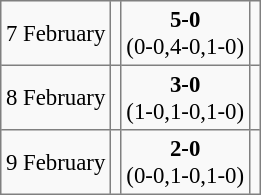<table bgcolor="#f9f9f9" cellpadding="3" cellspacing="0" border="1" style="font-size: 95%; border: gray solid 1px; border-collapse: collapse; background: #f9f9f9;">
<tr>
<td>7 February</td>
<td></td>
<td align="center"><strong>5-0</strong><br>(0-0,4-0,1-0)</td>
<td></td>
</tr>
<tr>
<td>8 February</td>
<td></td>
<td align="center"><strong>3-0</strong><br>(1-0,1-0,1-0)</td>
<td></td>
</tr>
<tr>
<td>9 February</td>
<td></td>
<td align="center"><strong>2-0</strong><br>(0-0,1-0,1-0)</td>
<td></td>
</tr>
</table>
